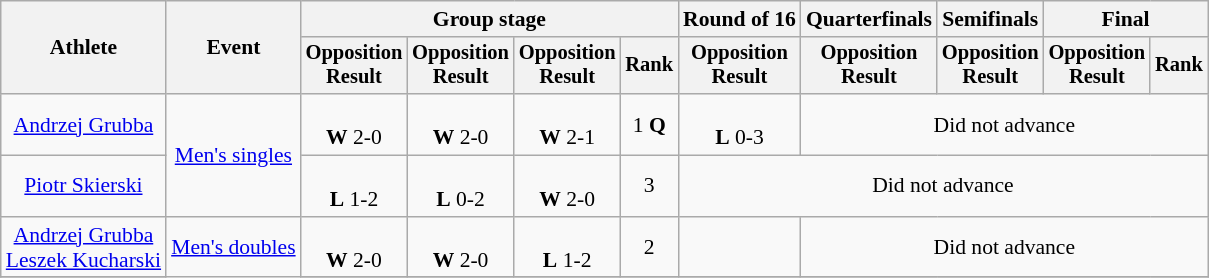<table class="wikitable" style="font-size:90%">
<tr>
<th rowspan="2">Athlete</th>
<th rowspan="2">Event</th>
<th colspan="4">Group stage</th>
<th>Round of 16</th>
<th>Quarterfinals</th>
<th>Semifinals</th>
<th colspan=2>Final</th>
</tr>
<tr style="font-size:95%">
<th>Opposition<br>Result</th>
<th>Opposition<br>Result</th>
<th>Opposition<br>Result</th>
<th>Rank</th>
<th>Opposition<br>Result</th>
<th>Opposition<br>Result</th>
<th>Opposition<br>Result</th>
<th>Opposition<br>Result</th>
<th>Rank</th>
</tr>
<tr align=center>
<td><a href='#'>Andrzej Grubba</a></td>
<td rowspan=2><a href='#'>Men's singles</a></td>
<td align=center><br><strong>W</strong> 2-0</td>
<td align=center><br><strong>W</strong> 2-0</td>
<td align=center><br><strong>W</strong> 2-1</td>
<td>1 <strong>Q</strong></td>
<td align=center><br><strong>L</strong> 0-3</td>
<td colspan=4 align=center>Did not advance</td>
</tr>
<tr align=center>
<td><a href='#'>Piotr Skierski</a></td>
<td align=center><br><strong>L</strong> 1-2</td>
<td align=center><br><strong>L</strong> 0-2</td>
<td align=center><br><strong>W</strong> 2-0</td>
<td>3</td>
<td colspan=5 align=center>Did not advance</td>
</tr>
<tr align=center>
<td><a href='#'>Andrzej Grubba</a><br><a href='#'>Leszek Kucharski</a></td>
<td rowspan=2><a href='#'>Men's doubles</a></td>
<td align=center><br><strong>W</strong> 2-0</td>
<td align=center><br><strong>W</strong> 2-0</td>
<td align=center><br><strong>L</strong> 1-2</td>
<td>2</td>
<td></td>
<td colspan=4 align=center>Did not advance</td>
</tr>
<tr>
</tr>
</table>
